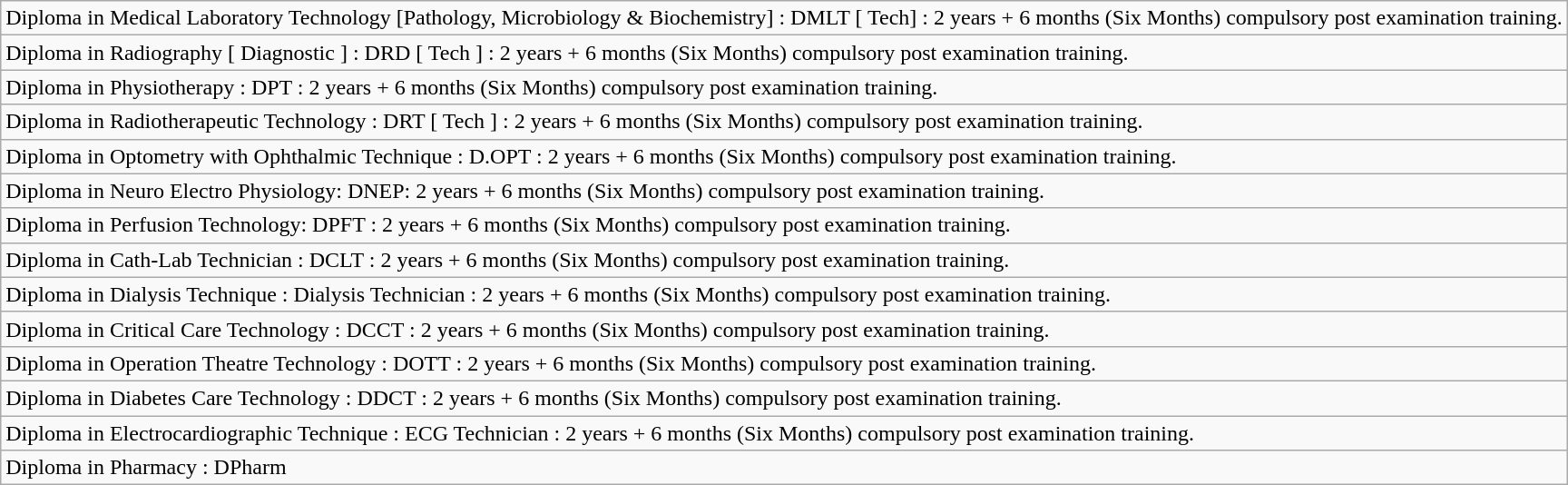<table class="wikitable">
<tr>
<td>Diploma in Medical Laboratory Technology [Pathology, Microbiology & Biochemistry] : DMLT [ Tech] : 2 years + 6 months (Six Months) compulsory post examination training.</td>
</tr>
<tr>
<td>Diploma in Radiography [ Diagnostic ] : DRD [ Tech ] : 2 years + 6 months (Six Months) compulsory post examination training.</td>
</tr>
<tr>
<td>Diploma in Physiotherapy : DPT : 2 years + 6 months (Six Months) compulsory post examination training.</td>
</tr>
<tr>
<td>Diploma in Radiotherapeutic Technology : DRT [ Tech ] : 2 years + 6 months (Six Months) compulsory post examination training.</td>
</tr>
<tr>
<td>Diploma in Optometry with Ophthalmic Technique : D.OPT : 2 years + 6 months (Six Months) compulsory post examination training.</td>
</tr>
<tr>
<td>Diploma in Neuro Electro Physiology: DNEP: 2 years + 6 months (Six Months) compulsory post examination training.</td>
</tr>
<tr>
<td>Diploma in Perfusion Technology: DPFT : 2 years + 6 months (Six Months) compulsory post examination training.</td>
</tr>
<tr>
<td>Diploma in Cath-Lab Technician : DCLT : 2 years + 6 months (Six Months) compulsory post examination training.</td>
</tr>
<tr>
<td>Diploma in Dialysis Technique : Dialysis Technician : 2 years + 6 months (Six Months) compulsory post examination training.</td>
</tr>
<tr>
<td>Diploma in Critical Care Technology : DCCT : 2 years + 6 months (Six Months) compulsory post examination training.</td>
</tr>
<tr>
<td>Diploma in Operation Theatre Technology : DOTT : 2 years + 6 months (Six Months) compulsory post examination training.</td>
</tr>
<tr>
<td>Diploma in Diabetes Care Technology : DDCT : 2 years + 6 months (Six Months) compulsory post examination training.</td>
</tr>
<tr>
<td>Diploma in Electrocardiographic Technique : ECG Technician : 2 years + 6 months (Six Months) compulsory post examination training.</td>
</tr>
<tr>
<td>Diploma in Pharmacy : DPharm</td>
</tr>
</table>
